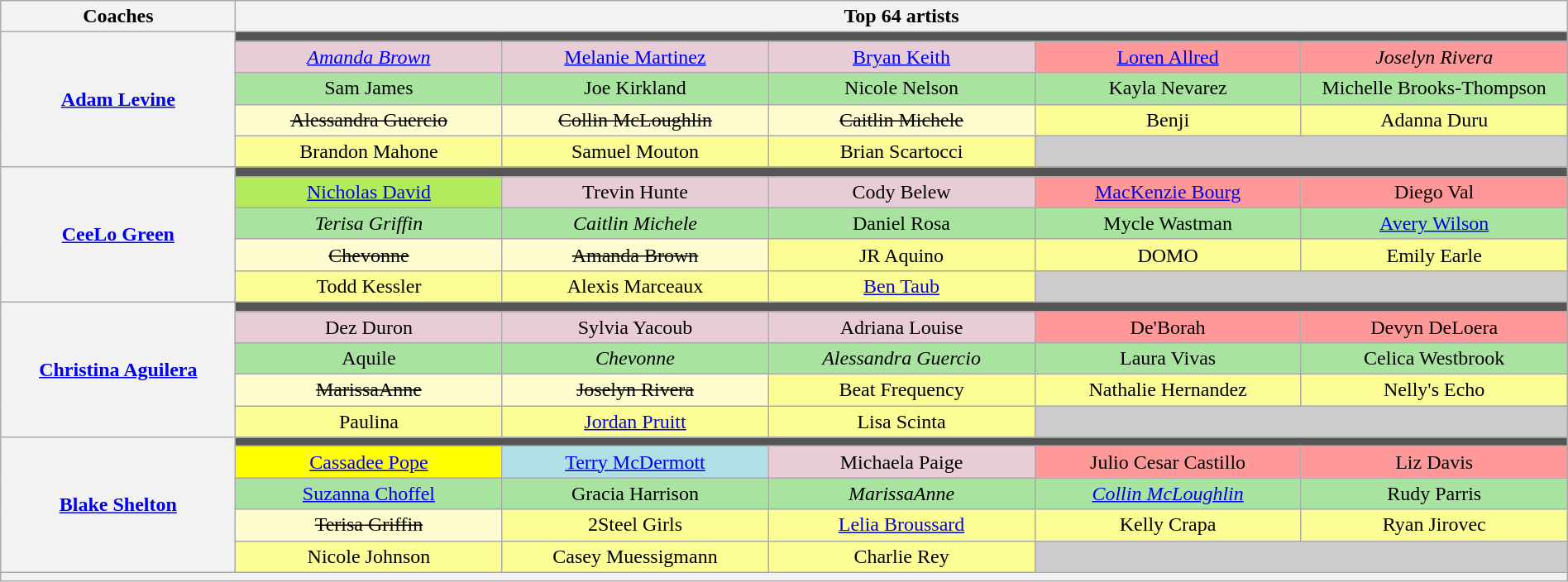<table class="wikitable" style="text-align:center; width:100%;">
<tr>
<th scope="col" style="width:15%;">Coaches</th>
<th colspan="5" style="width:85%">Top 64 artists</th>
</tr>
<tr>
<th rowspan="5"><a href='#'>Adam Levine</a></th>
<td colspan="5" style="background:#555555;"></td>
</tr>
<tr>
<td width="17%" style="background:#E8CCD7;"><em><a href='#'>Amanda Brown</a></em></td>
<td width="17%" style="background:#E8CCD7;"><a href='#'>Melanie Martinez</a></td>
<td width="17%" style="background:#E8CCD7;"><a href='#'>Bryan Keith</a></td>
<td width="17%" style="background: #FF9999;"><a href='#'>Loren Allred</a></td>
<td width="17%" style="background: #FF9999;"><em>Joselyn Rivera</em></td>
</tr>
<tr>
<td style="background: #A8E4A0;">Sam James</td>
<td style="background: #A8E4A0;">Joe Kirkland</td>
<td style="background: #A8E4A0;">Nicole Nelson</td>
<td style="background: #A8E4A0;">Kayla Nevarez</td>
<td style="background: #A8E4A0;">Michelle Brooks-Thompson</td>
</tr>
<tr>
<td style="background:#FFFDD0;"><s>Alessandra Guercio</s></td>
<td style="background:#FFFDD0;"><s>Collin McLoughlin</s></td>
<td style="background:#FFFDD0;"><s>Caitlin Michele</s></td>
<td style="background:#FDFD96;">Benji</td>
<td style="background:#FDFD96;">Adanna Duru</td>
</tr>
<tr>
<td style="background:#FDFD96;">Brandon Mahone</td>
<td style="background:#FDFD96;">Samuel Mouton</td>
<td style="background:#FDFD96;">Brian Scartocci</td>
<td style="background:#ccc;" colspan="2"></td>
</tr>
<tr>
<th rowspan="5"><a href='#'>CeeLo Green</a></th>
<td colspan="5" style="background:#555555;"></td>
</tr>
<tr>
<td style="background:#B2EC5D;"><a href='#'>Nicholas David</a></td>
<td style="background:#E8CCD7;">Trevin Hunte</td>
<td style="background:#E8CCD7;">Cody Belew</td>
<td style="background:#FF9999;"><a href='#'>MacKenzie Bourg</a></td>
<td style="background:#FF9999;">Diego Val</td>
</tr>
<tr style="background: #A8E4A0;">
<td><em>Terisa Griffin</em></td>
<td><em>Caitlin Michele</em></td>
<td>Daniel Rosa</td>
<td>Mycle Wastman</td>
<td style="background: #A8E4A0;"><a href='#'>Avery Wilson</a></td>
</tr>
<tr>
<td style="background:#FFFDD0;"><s>Chevonne</s></td>
<td style="background:#FFFDD0;"><s>Amanda Brown</s></td>
<td style="background:#FDFD96;">JR Aquino</td>
<td style="background:#FDFD96;">DOMO</td>
<td style="background:#FDFD96;">Emily Earle</td>
</tr>
<tr>
<td style="background:#FDFD96;">Todd Kessler</td>
<td style="background:#FDFD96;">Alexis Marceaux</td>
<td style="background:#FDFD96;"><a href='#'>Ben Taub</a></td>
<td style="background:#ccc;" colspan="2"></td>
</tr>
<tr>
<th rowspan="5"><a href='#'>Christina Aguilera</a></th>
<td colspan="5" style="background:#555555;"></td>
</tr>
<tr>
<td style="background:#E8CCD7;">Dez Duron</td>
<td style="background:#E8CCD7;">Sylvia Yacoub</td>
<td style="background:#E8CCD7;">Adriana Louise</td>
<td style="background:#FF9999;">De'Borah</td>
<td style="background:#FF9999;">Devyn DeLoera</td>
</tr>
<tr style="background: #A8E4A0;">
<td>Aquile</td>
<td><em>Chevonne</em></td>
<td><em>Alessandra Guercio</em></td>
<td>Laura Vivas</td>
<td style="background: #A8E4A0;">Celica Westbrook</td>
</tr>
<tr>
<td style="background:#FFFDD0;"><s>MarissaAnne</s></td>
<td style="background:#FFFDD0;"><s>Joselyn Rivera</s></td>
<td style="background:#FDFD96;">Beat Frequency</td>
<td style="background:#FDFD96;">Nathalie Hernandez</td>
<td style="background:#FDFD96;">Nelly's Echo</td>
</tr>
<tr>
<td style="background:#FDFD96;">Paulina</td>
<td style="background:#FDFD96;"><a href='#'>Jordan Pruitt</a></td>
<td style="background:#FDFD96;">Lisa Scinta</td>
<td style="background:#ccc;" colspan="2"></td>
</tr>
<tr>
<th rowspan="5"><a href='#'>Blake Shelton</a></th>
<td colspan="5" style="background:#555555;"></td>
</tr>
<tr>
<td style="background:yellow;"><a href='#'>Cassadee Pope</a></td>
<td style="background:#B0E0E6;"><a href='#'>Terry McDermott</a></td>
<td style="background:#E8CCD7;">Michaela Paige</td>
<td style="background:#FF9999;">Julio Cesar Castillo</td>
<td style="background:#FF9999;">Liz Davis</td>
</tr>
<tr>
<td style="background: #A8E4A0;"><a href='#'>Suzanna Choffel</a></td>
<td style="background: #A8E4A0;">Gracia Harrison</td>
<td style="background: #A8E4A0;"><em>MarissaAnne</em></td>
<td style="background: #A8E4A0;"><em><a href='#'>Collin McLoughlin</a></em></td>
<td style="background: #A8E4A0;">Rudy Parris</td>
</tr>
<tr>
<td style="background:#FFFDD0;"><s>Terisa Griffin</s></td>
<td style="background:#FDFD96;">2Steel Girls</td>
<td style="background:#FDFD96;"><a href='#'>Lelia Broussard</a></td>
<td style="background:#FDFD96;">Kelly Crapa</td>
<td style="background:#FDFD96;">Ryan Jirovec</td>
</tr>
<tr>
<td style="background:#FDFD96;">Nicole Johnson</td>
<td style="background:#FDFD96;">Casey Muessigmann</td>
<td style="background:#FDFD96;">Charlie Rey</td>
<td style="background:#ccc;" colspan="2"></td>
</tr>
<tr>
<th style="font-size:90%; line-height:12px;" colspan="6"><small></small></th>
</tr>
</table>
